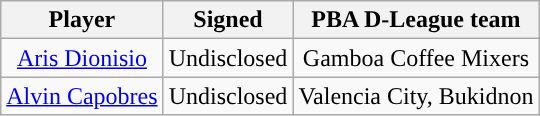<table class="wikitable sortable sortable">
<tr>
<th>Player</th>
<th>Signed</th>
<th>PBA D-League team</th>
</tr>
<tr style="text-align: center">
<td><a href='#'>Aris Dionisio</a></td>
<td>Undisclosed</td>
<td>Gamboa Coffee Mixers</td>
</tr>
<tr style="text-align: center">
<td><a href='#'>Alvin Capobres</a></td>
<td>Undisclosed</td>
<td>Valencia City, Bukidnon</td>
</tr>
</table>
